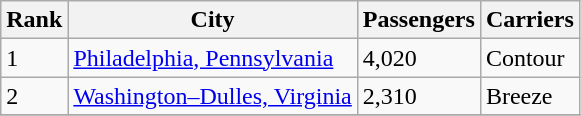<table class="wikitable sortable">
<tr>
<th>Rank</th>
<th>City</th>
<th>Passengers</th>
<th>Carriers</th>
</tr>
<tr>
<td>1</td>
<td> <a href='#'>Philadelphia, Pennsylvania</a></td>
<td>4,020</td>
<td>Contour</td>
</tr>
<tr>
<td>2</td>
<td> <a href='#'>Washington–Dulles, Virginia</a></td>
<td>2,310</td>
<td>Breeze</td>
</tr>
<tr>
</tr>
</table>
